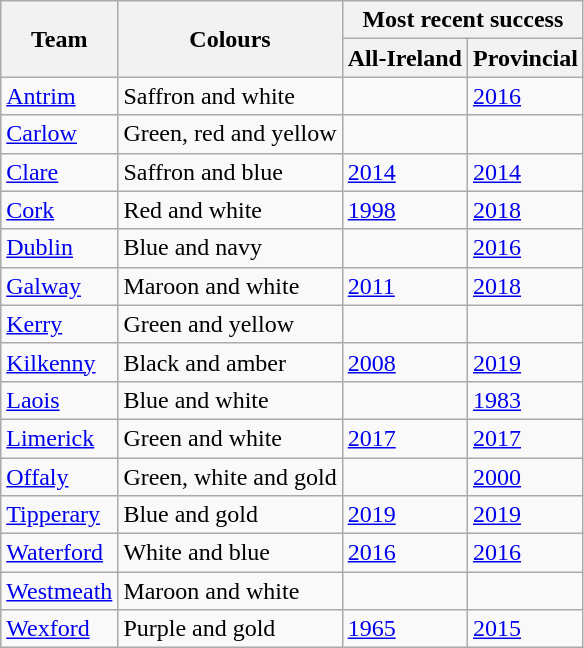<table class="wikitable">
<tr>
<th rowspan="2">Team</th>
<th rowspan="2">Colours</th>
<th colspan="3">Most recent success</th>
</tr>
<tr>
<th>All-Ireland</th>
<th>Provincial</th>
</tr>
<tr>
<td><a href='#'>Antrim</a></td>
<td>Saffron and white</td>
<td></td>
<td><a href='#'>2016</a></td>
</tr>
<tr>
<td><a href='#'>Carlow</a></td>
<td>Green, red and yellow</td>
<td></td>
<td></td>
</tr>
<tr>
<td><a href='#'>Clare</a></td>
<td>Saffron and blue</td>
<td><a href='#'>2014</a></td>
<td><a href='#'>2014</a></td>
</tr>
<tr>
<td><a href='#'>Cork</a></td>
<td>Red and white</td>
<td><a href='#'>1998</a></td>
<td><a href='#'>2018</a></td>
</tr>
<tr>
<td><a href='#'>Dublin</a></td>
<td>Blue and navy</td>
<td></td>
<td><a href='#'>2016</a></td>
</tr>
<tr>
<td><a href='#'>Galway</a></td>
<td>Maroon and white</td>
<td><a href='#'>2011</a></td>
<td><a href='#'>2018</a></td>
</tr>
<tr>
<td><a href='#'>Kerry</a></td>
<td>Green and yellow</td>
<td></td>
<td></td>
</tr>
<tr>
<td><a href='#'>Kilkenny</a></td>
<td>Black and amber</td>
<td><a href='#'>2008</a></td>
<td><a href='#'>2019</a></td>
</tr>
<tr>
<td><a href='#'>Laois</a></td>
<td>Blue and white</td>
<td></td>
<td><a href='#'>1983</a></td>
</tr>
<tr>
<td><a href='#'>Limerick</a></td>
<td>Green and white</td>
<td><a href='#'>2017</a></td>
<td><a href='#'>2017</a></td>
</tr>
<tr>
<td><a href='#'>Offaly</a></td>
<td>Green, white and gold</td>
<td></td>
<td><a href='#'>2000</a></td>
</tr>
<tr>
<td><a href='#'>Tipperary</a></td>
<td>Blue and gold</td>
<td><a href='#'>2019</a></td>
<td><a href='#'>2019</a></td>
</tr>
<tr>
<td><a href='#'>Waterford</a></td>
<td>White and blue</td>
<td><a href='#'>2016</a></td>
<td><a href='#'>2016</a></td>
</tr>
<tr>
<td><a href='#'>Westmeath</a></td>
<td>Maroon and white</td>
<td></td>
<td></td>
</tr>
<tr>
<td><a href='#'>Wexford</a></td>
<td>Purple and gold</td>
<td><a href='#'>1965</a></td>
<td><a href='#'>2015</a></td>
</tr>
</table>
